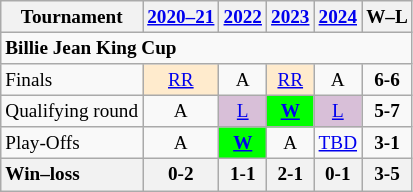<table class=wikitable style=text-align:center;font-size:80%>
<tr>
<th>Tournament</th>
<th><a href='#'>2020–21</a></th>
<th><a href='#'>2022</a></th>
<th><a href='#'>2023</a></th>
<th><a href='#'>2024</a></th>
<th>W–L</th>
</tr>
<tr>
<td colspan=40 align=left><strong>Billie Jean King Cup</strong></td>
</tr>
<tr>
<td align=left>Finals</td>
<td bgcolor=ffebcd><a href='#'>RR</a></td>
<td>A</td>
<td bgcolor=ffebcd><a href='#'>RR</a></td>
<td>A</td>
<td><strong>6-6</strong></td>
</tr>
<tr>
<td align=left>Qualifying round</td>
<td>A</td>
<td bgcolor=thistle><a href='#'>L</a></td>
<td bgcolor=lime><a href='#'><strong>W</strong></a></td>
<td bgcolor=thistle><a href='#'>L</a></td>
<td><strong>5-7</strong></td>
</tr>
<tr>
<td align=left>Play-Offs</td>
<td>A</td>
<td bgcolor=lime><a href='#'><strong>W</strong></a></td>
<td>A</td>
<td><a href='#'>TBD</a></td>
<td><strong>3-1</strong></td>
</tr>
<tr>
<th style=text-align:left>Win–loss</th>
<th>0-2</th>
<th>1-1</th>
<th>2-1</th>
<th>0-1</th>
<th>3-5</th>
</tr>
</table>
